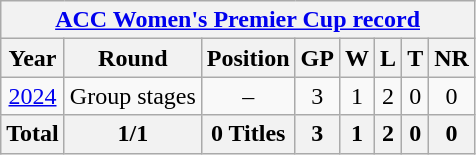<table class="wikitable" style="text-align: center; width=900px;">
<tr>
<th colspan="8"><a href='#'>ACC Women's Premier Cup record</a></th>
</tr>
<tr>
<th>Year</th>
<th>Round</th>
<th>Position</th>
<th>GP</th>
<th>W</th>
<th>L</th>
<th>T</th>
<th>NR</th>
</tr>
<tr>
<td><a href='#'>2024</a> </td>
<td>Group stages</td>
<td>–</td>
<td>3</td>
<td>1</td>
<td>2</td>
<td>0</td>
<td>0</td>
</tr>
<tr>
<th>Total</th>
<th>1/1</th>
<th>0 Titles</th>
<th>3</th>
<th>1</th>
<th>2</th>
<th>0</th>
<th>0</th>
</tr>
</table>
